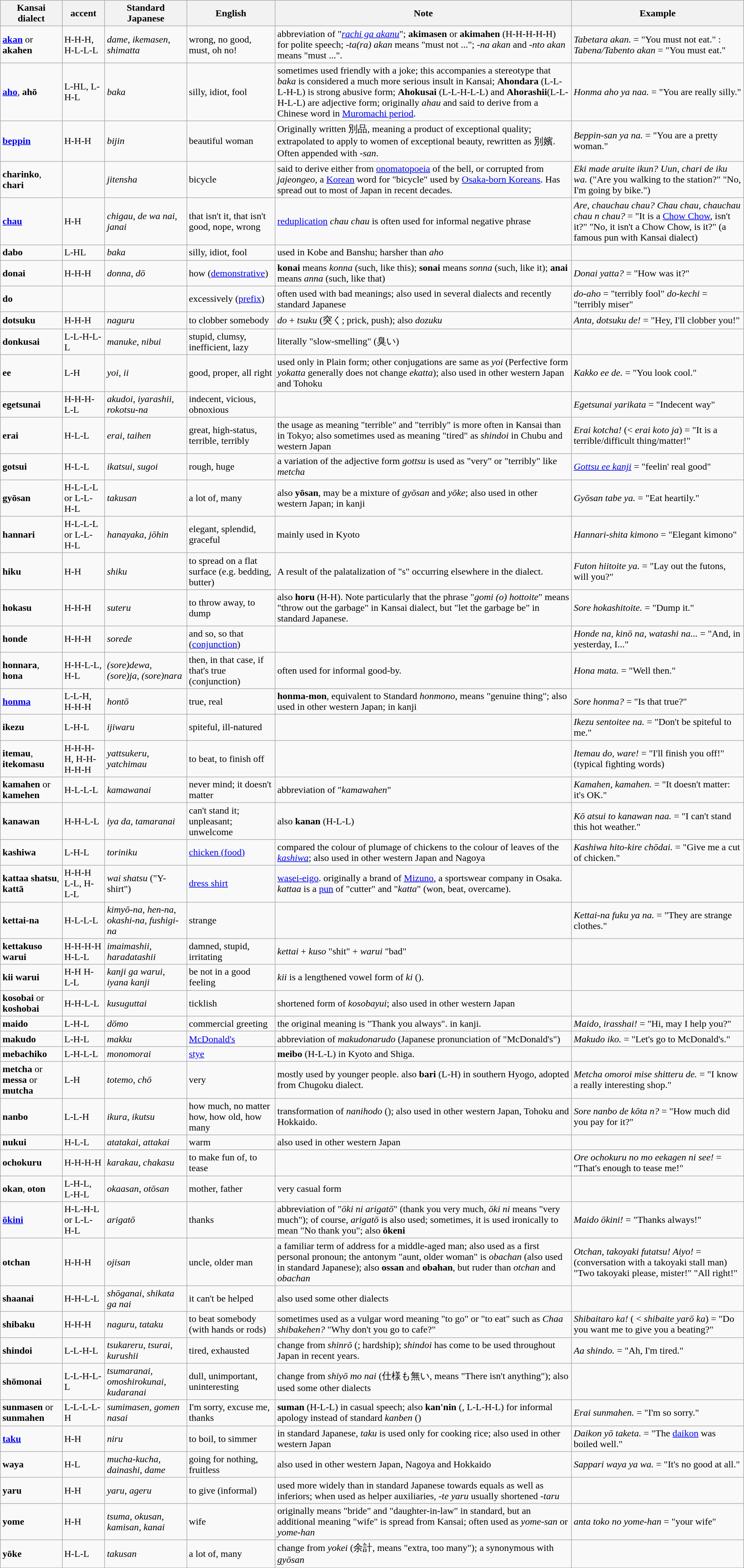<table class="wikitable" align="center" cellpadding="7" style="clear:both;">
<tr align="center">
<th>Kansai dialect</th>
<th>accent</th>
<th>Standard Japanese</th>
<th>English</th>
<th>Note</th>
<th>Example</th>
</tr>
<tr>
<td><strong><a href='#'>akan</a></strong> or <strong>akahen</strong></td>
<td>H-H-H, H-L-L-L</td>
<td><em>dame</em>, <em>ikemasen</em>, <em>shimatta</em></td>
<td>wrong, no good, must, oh no!</td>
<td>abbreviation of "<em><a href='#'>rachi ga akanu</a></em>"; <strong>akimasen</strong> or <strong>akimahen</strong> (H-H-H-H-H) for polite speech; <em>-ta(ra) akan</em> means "must not ..."; <em>-na akan</em> and <em>-nto akan</em> means "must ...".</td>
<td><em>Tabetara akan.</em> = "You must not eat." : <em>Tabena/Tabento akan</em> = "You must eat."</td>
</tr>
<tr>
<td><strong><a href='#'>aho</a></strong>, <strong>ahō</strong></td>
<td>L-HL, L-H-L</td>
<td><em>baka</em></td>
<td>silly, idiot, fool</td>
<td>sometimes used friendly with a joke; this accompanies a stereotype that <em>baka</em> is considered a much more serious insult in Kansai; <strong>Ahondara</strong> (L-L-L-H-L) is strong abusive form; <strong>Ahokusai</strong> (L-L-H-L-L) and <strong>Ahorashii</strong>(L-L-H-L-L) are adjective form; originally <em>ahau</em> and said to derive from a Chinese word  in <a href='#'>Muromachi period</a>.</td>
<td><em>Honma aho ya naa.</em> = "You are really silly."</td>
</tr>
<tr>
<td><strong><a href='#'>beppin</a></strong></td>
<td>H-H-H</td>
<td><em>bijin</em></td>
<td>beautiful woman</td>
<td>Originally written 別品, meaning a product of exceptional quality; extrapolated to apply to women of exceptional beauty, rewritten as 別嬪. Often appended with <em>-san</em>.</td>
<td><em>Beppin-san ya na.</em> = "You are a pretty woman."</td>
</tr>
<tr>
<td><strong>charinko</strong>, <strong>chari</strong></td>
<td></td>
<td><em>jitensha</em></td>
<td>bicycle</td>
<td>said to derive either from <a href='#'>onomatopoeia</a> of the bell, or corrupted from <em>jajeongeo</em>, a <a href='#'>Korean</a> word for "bicycle" used by <a href='#'>Osaka-born Koreans</a>. Has spread out to most of Japan in recent decades.</td>
<td><em>Eki made aruite ikun?</em> <em>Uun, chari de iku wa.</em> ("Are you walking to the station?" "No, I'm going by bike.")</td>
</tr>
<tr>
<td><strong><a href='#'>chau</a></strong></td>
<td>H-H</td>
<td><em>chigau</em>, <em>de wa nai</em>, <em>janai</em></td>
<td>that isn't it, that isn't good, nope, wrong</td>
<td><a href='#'>reduplication</a> <em>chau chau</em> is often used for informal negative phrase</td>
<td><em>Are, chauchau chau?</em> <em>Chau chau, chauchau chau n chau?</em> = "It is a <a href='#'>Chow Chow</a>, isn't it?" "No, it isn't a Chow Chow, is it?" (a famous pun with Kansai dialect)</td>
</tr>
<tr>
<td><strong>dabo</strong></td>
<td>L-HL</td>
<td><em>baka</em></td>
<td>silly, idiot, fool</td>
<td>used in Kobe and Banshu; harsher than <em>aho</em></td>
<td></td>
</tr>
<tr>
<td><strong>donai</strong></td>
<td>H-H-H</td>
<td><em>donna</em>, <em>dō</em></td>
<td>how (<a href='#'>demonstrative</a>)</td>
<td><strong>konai</strong> means <em>konna</em> (such, like this); <strong>sonai</strong> means <em>sonna</em> (such, like it); <strong>anai</strong> means <em>anna</em> (such, like that)</td>
<td><em>Donai yatta?</em> = "How was it?"</td>
</tr>
<tr>
<td><strong>do</strong></td>
<td></td>
<td></td>
<td>excessively (<a href='#'>prefix</a>)</td>
<td>often used with bad meanings; also used in several dialects and recently standard Japanese</td>
<td><em>do-aho</em> = "terribly fool" <em>do-kechi</em> = "terribly miser"</td>
</tr>
<tr>
<td><strong>dotsuku</strong></td>
<td>H-H-H</td>
<td><em>naguru</em></td>
<td>to clobber somebody</td>
<td><em>do</em> + <em>tsuku</em> (突く; prick, push); also <em>dozuku</em></td>
<td><em>Anta, dotsuku de!</em> = "Hey, I'll clobber you!"</td>
</tr>
<tr>
<td><strong>donkusai</strong></td>
<td>L-L-H-L-L</td>
<td><em>manuke</em>, <em>nibui</em></td>
<td>stupid, clumsy, inefficient, lazy</td>
<td>literally "slow-smelling" (臭い)</td>
<td></td>
</tr>
<tr>
<td><strong>ee</strong></td>
<td>L-H</td>
<td><em>yoi</em>, <em>ii</em></td>
<td>good, proper, all right</td>
<td>used only in Plain form; other conjugations are same as <em>yoi</em> (Perfective form <em>yokatta</em> generally does not change <em>ekatta</em>); also used in other western Japan and Tohoku</td>
<td><em>Kakko ee de.</em> = "You look cool."</td>
</tr>
<tr>
<td><strong>egetsunai</strong></td>
<td>H-H-H-L-L</td>
<td><em>akudoi</em>, <em>iyarashii</em>, <em>rokotsu-na</em></td>
<td>indecent, vicious, obnoxious</td>
<td></td>
<td><em>Egetsunai yarikata</em> = "Indecent way"</td>
</tr>
<tr>
<td><strong>erai</strong></td>
<td>H-L-L</td>
<td><em>erai</em>, <em>taihen</em></td>
<td>great, high-status, terrible, terribly</td>
<td>the usage as meaning "terrible" and "terribly" is more often in Kansai than in Tokyo; also sometimes used as meaning "tired" as <em>shindoi</em> in Chubu and western Japan</td>
<td><em>Erai kotcha!</em> (< <em>erai koto ja</em>) = "It is a terrible/difficult thing/matter!"</td>
</tr>
<tr>
<td><strong>gotsui</strong></td>
<td>H-L-L</td>
<td><em>ikatsui</em>, <em>sugoi</em></td>
<td>rough, huge</td>
<td>a variation of the adjective form <em>gottsu</em> is used as "very" or "terribly" like <em>metcha</em></td>
<td><em><a href='#'>Gottsu ee kanji</a></em> = "feelin' real good"</td>
</tr>
<tr>
<td><strong>gyōsan</strong></td>
<td>H-L-L-L or L-L-H-L</td>
<td><em>takusan</em></td>
<td>a lot of, many</td>
<td>also <strong>yōsan</strong>, may be a mixture of <em>gyōsan</em> and <em>yōke</em>; also used in other western Japan;  in kanji</td>
<td><em>Gyōsan tabe ya.</em> = "Eat heartily."</td>
</tr>
<tr>
<td><strong>hannari</strong></td>
<td>H-L-L-L or L-L-H-L</td>
<td><em>hanayaka</em>, <em>jōhin</em></td>
<td>elegant, splendid, graceful</td>
<td>mainly used in Kyoto</td>
<td><em>Hannari-shita kimono</em> = "Elegant kimono"</td>
</tr>
<tr>
<td><strong>hiku</strong></td>
<td>H-H</td>
<td><em>shiku</em></td>
<td>to spread on a flat surface (e.g. bedding, butter)</td>
<td>A result of the palatalization of "s" occurring elsewhere in the dialect.</td>
<td><em>Futon hiitoite ya.</em> = "Lay out the futons, will you?"</td>
</tr>
<tr>
<td><strong>hokasu</strong></td>
<td>H-H-H</td>
<td><em>suteru</em></td>
<td>to throw away, to dump</td>
<td>also <strong>horu</strong> (H-H). Note particularly that the phrase "<em>gomi (o) hottoite</em>" means "throw out the garbage" in Kansai dialect, but "let the garbage be" in standard Japanese.</td>
<td><em>Sore hokashitoite.</em> = "Dump it."</td>
</tr>
<tr>
<td><strong>honde</strong></td>
<td>H-H-H</td>
<td><em>sorede</em></td>
<td>and so, so that (<a href='#'>conjunction</a>)</td>
<td></td>
<td><em>Honde na, kinō na, watashi na...</em> = "And, in yesterday, I..."</td>
</tr>
<tr>
<td><strong>honnara</strong>, <strong>hona</strong></td>
<td>H-H-L-L, H-L</td>
<td><em>(sore)dewa</em>, <em>(sore)ja</em>, <em>(sore)nara</em></td>
<td>then, in that case, if that's true (conjunction)</td>
<td>often used for informal good-by.</td>
<td><em>Hona mata.</em> = "Well then."</td>
</tr>
<tr>
<td><strong><a href='#'>honma</a></strong></td>
<td>L-L-H, H-H-H</td>
<td><em>hontō</em></td>
<td>true, real</td>
<td><strong>honma-mon</strong>, equivalent to Standard <em>honmono</em>, means "genuine thing"; also used in other western Japan;  in kanji</td>
<td><em>Sore honma?</em> = "Is that true?"</td>
</tr>
<tr>
<td><strong>ikezu</strong></td>
<td>L-H-L</td>
<td><em>ijiwaru</em></td>
<td>spiteful, ill-natured</td>
<td></td>
<td><em>Ikezu sentoitee na.</em> = "Don't be spiteful to me."</td>
</tr>
<tr>
<td><strong>itemau</strong>, <strong>itekomasu</strong></td>
<td>H-H-H-H, H-H-H-H-H</td>
<td><em>yattsukeru</em>, <em>yatchimau</em></td>
<td>to beat, to finish off</td>
<td></td>
<td><em>Itemau do, ware!</em> = "I'll finish you off!" (typical fighting words)</td>
</tr>
<tr>
<td><strong>kamahen</strong> or <strong>kamehen</strong></td>
<td>H-L-L-L</td>
<td><em>kamawanai</em></td>
<td>never mind; it doesn't matter</td>
<td>abbreviation of "<em>kamawahen</em>"</td>
<td><em>Kamahen, kamahen.</em> = "It doesn't matter: it's OK."</td>
</tr>
<tr>
<td><strong>kanawan</strong></td>
<td>H-H-L-L</td>
<td><em>iya da</em>, <em>tamaranai</em></td>
<td>can't stand it; unpleasant; unwelcome</td>
<td>also <strong>kanan</strong> (H-L-L)</td>
<td><em>Kō atsui to kanawan naa.</em> = "I can't stand this hot weather."</td>
</tr>
<tr>
<td><strong>kashiwa</strong></td>
<td>L-H-L</td>
<td><em>toriniku</em></td>
<td><a href='#'>chicken (food)</a></td>
<td>compared the colour of plumage of chickens to the colour of leaves of the <em><a href='#'>kashiwa</a></em>; also used in other western Japan and Nagoya</td>
<td><em>Kashiwa hito-kire chōdai.</em> = "Give me a cut of chicken."</td>
</tr>
<tr>
<td><strong>kattaa shatsu</strong>, <strong>kattā</strong></td>
<td>H-H-H L-L, H-L-L</td>
<td><em>wai shatsu</em> ("Y-shirt")</td>
<td><a href='#'>dress shirt</a></td>
<td><a href='#'>wasei-eigo</a>. originally a brand of <a href='#'>Mizuno</a>, a sportswear company in Osaka. <em>kattaa</em> is a <a href='#'>pun</a> of "cutter" and "<em>katta</em>" (won, beat, overcame).</td>
<td></td>
</tr>
<tr>
<td><strong>kettai-na</strong></td>
<td>H-L-L-L</td>
<td><em>kimyō-na</em>, <em>hen-na</em>, <em>okashi-na</em>, <em>fushigi-na</em></td>
<td>strange</td>
<td></td>
<td><em>Kettai-na fuku ya na.</em> = "They are strange clothes."</td>
</tr>
<tr>
<td><strong>kettakuso warui</strong></td>
<td>H-H-H-H H-L-L</td>
<td><em>imaimashii</em>, <em>haradatashii</em></td>
<td>damned, stupid, irritating</td>
<td><em>kettai</em> + <em>kuso</em> "shit" + <em>warui</em> "bad"</td>
<td></td>
</tr>
<tr>
<td><strong>kii warui</strong></td>
<td>H-H H-L-L</td>
<td><em>kanji ga warui</em>, <em>iyana kanji</em></td>
<td>be not in a good feeling</td>
<td><em>kii</em> is a lengthened vowel form of <em>ki</em> ().</td>
<td></td>
</tr>
<tr>
<td><strong>kosobai</strong> or <strong>koshobai</strong></td>
<td>H-H-L-L</td>
<td><em>kusuguttai</em></td>
<td>ticklish</td>
<td>shortened form of <em>kosobayui</em>; also used in other western Japan</td>
<td></td>
</tr>
<tr>
<td><strong>maido</strong></td>
<td>L-H-L</td>
<td><em>dōmo</em></td>
<td>commercial greeting</td>
<td>the original meaning is "Thank you always".  in kanji.</td>
<td><em>Maido, irasshai!</em> = "Hi, may I help you?"</td>
</tr>
<tr>
<td><strong>makudo</strong></td>
<td>L-H-L</td>
<td><em>makku</em></td>
<td><a href='#'>McDonald's</a></td>
<td>abbreviation of <em>makudonarudo</em> (Japanese pronunciation of "McDonald's")</td>
<td><em>Makudo iko.</em> = "Let's go to McDonald's."</td>
</tr>
<tr>
<td><strong>mebachiko</strong></td>
<td>L-H-L-L</td>
<td><em>monomorai</em></td>
<td><a href='#'>stye</a></td>
<td><strong>meibo</strong> (H-L-L) in Kyoto and Shiga.</td>
<td></td>
</tr>
<tr>
<td><strong>metcha</strong> or <strong>messa</strong> or <strong>mutcha</strong></td>
<td>L-H</td>
<td><em>totemo</em>, <em>chō</em></td>
<td>very</td>
<td>mostly used by younger people. also <strong>bari</strong> (L-H) in southern Hyogo, adopted from Chugoku dialect.</td>
<td><em>Metcha omoroi mise shitteru de.</em> = "I know a really interesting shop."</td>
</tr>
<tr>
<td><strong>nanbo</strong></td>
<td>L-L-H</td>
<td><em>ikura</em>, <em>ikutsu</em></td>
<td>how much, no matter how, how old, how many</td>
<td>transformation of <em>nanihodo</em> (); also used in other western Japan, Tohoku and Hokkaido.</td>
<td><em>Sore nanbo de kōta n?</em> = "How much did you pay for it?"</td>
</tr>
<tr>
<td><strong>nukui</strong></td>
<td>H-L-L</td>
<td><em>atatakai</em>, <em>attakai</em></td>
<td>warm</td>
<td>also used in other western Japan</td>
<td></td>
</tr>
<tr>
<td><strong>ochokuru</strong></td>
<td>H-H-H-H</td>
<td><em>karakau</em>, <em>chakasu</em></td>
<td>to make fun of, to tease</td>
<td></td>
<td><em>Ore ochokuru no mo eekagen ni see!</em> = "That's enough to tease me!"</td>
</tr>
<tr>
<td><strong>okan</strong>, <strong>oton</strong></td>
<td>L-H-L, L-H-L</td>
<td><em>okaasan</em>, <em>otōsan</em></td>
<td>mother, father</td>
<td>very casual form</td>
<td></td>
</tr>
<tr>
<td><strong><a href='#'>ōkini</a></strong></td>
<td>H-L-H-L or L-L-H-L</td>
<td><em>arigatō</em></td>
<td>thanks</td>
<td>abbreviation of "<em>ōki ni arigatō</em>" (thank you very much, <em>ōki ni</em> means "very much"); of course, <em>arigatō</em> is also used; sometimes, it is used ironically to mean "No thank you"; also <strong>ōkeni</strong></td>
<td><em>Maido ōkini!</em> = "Thanks always!"</td>
</tr>
<tr>
<td><strong>otchan</strong></td>
<td>H-H-H</td>
<td><em>ojisan</em></td>
<td>uncle, older man</td>
<td>a familiar term of address for a middle-aged man; also used as a first personal pronoun; the antonym "aunt, older woman" is <em>obachan</em> (also used in standard Japanese); also <strong>ossan</strong> and <strong>obahan</strong>, but ruder than <em>otchan</em> and <em>obachan</em></td>
<td><em>Otchan, takoyaki futatsu!</em> <em>Aiyo!</em> = (conversation with a takoyaki stall man) "Two takoyaki please, mister!" "All right!"</td>
</tr>
<tr>
<td><strong>shaanai</strong></td>
<td>H-H-L-L</td>
<td><em>shōganai</em>, <em>shikata ga nai</em></td>
<td>it can't be helped</td>
<td>also used some other dialects</td>
<td></td>
</tr>
<tr>
<td><strong>shibaku</strong></td>
<td>H-H-H</td>
<td><em>naguru</em>, <em>tataku</em></td>
<td>to beat somebody (with hands or rods)</td>
<td>sometimes used as a vulgar word meaning "to go" or "to eat" such as <em>Chaa shibakehen?</em> "Why don't you go to cafe?"</td>
<td><em>Shibaitaro ka!</em> ( < <em>shibaite yarō ka</em>) = "Do you want me to give you a beating?"</td>
</tr>
<tr>
<td><strong>shindoi</strong></td>
<td>L-L-H-L</td>
<td><em>tsukareru</em>, <em>tsurai</em>, <em>kurushii</em></td>
<td>tired, exhausted</td>
<td>change from <em>shinrō</em> (; hardship); <em>shindoi</em> has come to be used throughout Japan in recent years.</td>
<td><em>Aa shindo.</em> = "Ah, I'm tired."</td>
</tr>
<tr>
<td><strong>shōmonai</strong></td>
<td>L-L-H-L-L</td>
<td><em>tsumaranai</em>, <em>omoshirokunai</em>, <em>kudaranai</em></td>
<td>dull, unimportant, uninteresting</td>
<td>change from <em>shiyō mo nai</em> (仕様も無い, means "There isn't anything"); also used some other dialects</td>
<td></td>
</tr>
<tr>
<td><strong>sunmasen</strong> or <strong>sunmahen</strong></td>
<td>L-L-L-L-H</td>
<td><em>sumimasen</em>, <em>gomen nasai</em></td>
<td>I'm sorry, excuse me, thanks</td>
<td><strong>suman</strong> (H-L-L) in casual speech; also <strong>kan'nin</strong> (, L-L-H-L) for informal apology instead of standard <em>kanben</em> ()</td>
<td><em>Erai sunmahen.</em> = "I'm so sorry."</td>
</tr>
<tr>
<td><strong><a href='#'>taku</a></strong></td>
<td>H-H</td>
<td><em>niru</em></td>
<td>to boil, to simmer</td>
<td>in standard Japanese, <em>taku</em> is used only for cooking rice; also used in other western Japan</td>
<td><em>Daikon yō taketa.</em> = "The <a href='#'>daikon</a> was boiled well."</td>
</tr>
<tr>
<td><strong>waya</strong></td>
<td>H-L</td>
<td><em>mucha-kucha</em>, <em>dainashi</em>, <em>dame</em></td>
<td>going for nothing, fruitless</td>
<td>also used in other western Japan, Nagoya and Hokkaido</td>
<td><em>Sappari waya ya wa.</em> = "It's no good at all."</td>
</tr>
<tr>
<td><strong>yaru</strong></td>
<td>H-H</td>
<td><em>yaru</em>, <em>ageru</em></td>
<td>to give (informal)</td>
<td>used more widely than in standard Japanese towards equals as well as inferiors; when used as helper auxiliaries, -<em>te yaru</em> usually shortened -<em>taru</em></td>
<td></td>
</tr>
<tr>
<td><strong>yome</strong></td>
<td>H-H</td>
<td><em>tsuma</em>, <em>okusan</em>, <em>kamisan</em>, <em>kanai</em></td>
<td>wife</td>
<td>originally means "bride" and "daughter-in-law" in standard, but an additional meaning "wife" is spread from Kansai; often used as <em>yome-san</em> or <em>yome-han</em></td>
<td><em>anta toko no yome-han</em> = "your wife"</td>
</tr>
<tr>
<td><strong>yōke</strong></td>
<td>H-L-L</td>
<td><em>takusan</em></td>
<td>a lot of, many</td>
<td>change from <em>yokei</em> (余計, means "extra, too many"); a synonymous with <em>gyōsan</em></td>
<td></td>
</tr>
</table>
